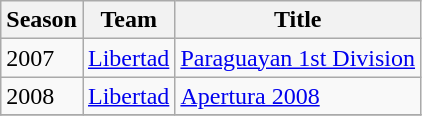<table class="wikitable">
<tr>
<th>Season</th>
<th>Team</th>
<th>Title</th>
</tr>
<tr>
<td>2007</td>
<td><a href='#'>Libertad</a></td>
<td><a href='#'>Paraguayan 1st Division</a></td>
</tr>
<tr>
<td>2008</td>
<td><a href='#'>Libertad</a></td>
<td><a href='#'>Apertura 2008</a></td>
</tr>
<tr>
</tr>
</table>
